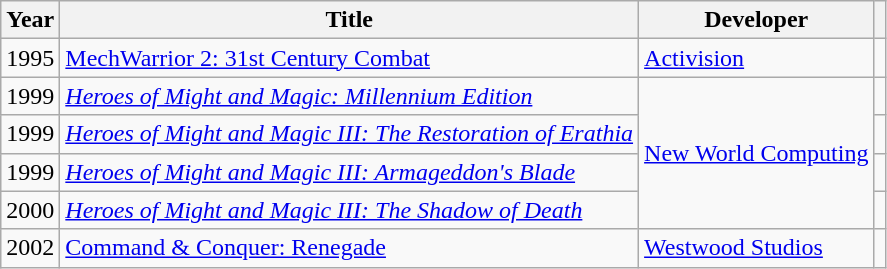<table class="wikitable">
<tr>
<th>Year</th>
<th>Title</th>
<th>Developer</th>
<th></th>
</tr>
<tr>
<td>1995</td>
<td><a href='#'>MechWarrior 2: 31st Century Combat</a></td>
<td><a href='#'>Activision</a></td>
<td></td>
</tr>
<tr>
<td>1999</td>
<td><em><a href='#'>Heroes of Might and Magic: Millennium Edition</a></em></td>
<td rowspan=4><a href='#'>New World Computing</a></td>
<td></td>
</tr>
<tr>
<td>1999</td>
<td><em><a href='#'>Heroes of Might and Magic III: The Restoration of Erathia</a></em></td>
<td></td>
</tr>
<tr>
<td>1999</td>
<td><em><a href='#'>Heroes of Might and Magic III: Armageddon's Blade</a></em></td>
<td></td>
</tr>
<tr>
<td>2000</td>
<td><em><a href='#'>Heroes of Might and Magic III: The Shadow of Death</a></td>
<td></td>
</tr>
<tr>
<td>2002</td>
<td></em><a href='#'>Command & Conquer: Renegade</a><em></td>
<td><a href='#'>Westwood Studios</a></td>
<td></td>
</tr>
</table>
